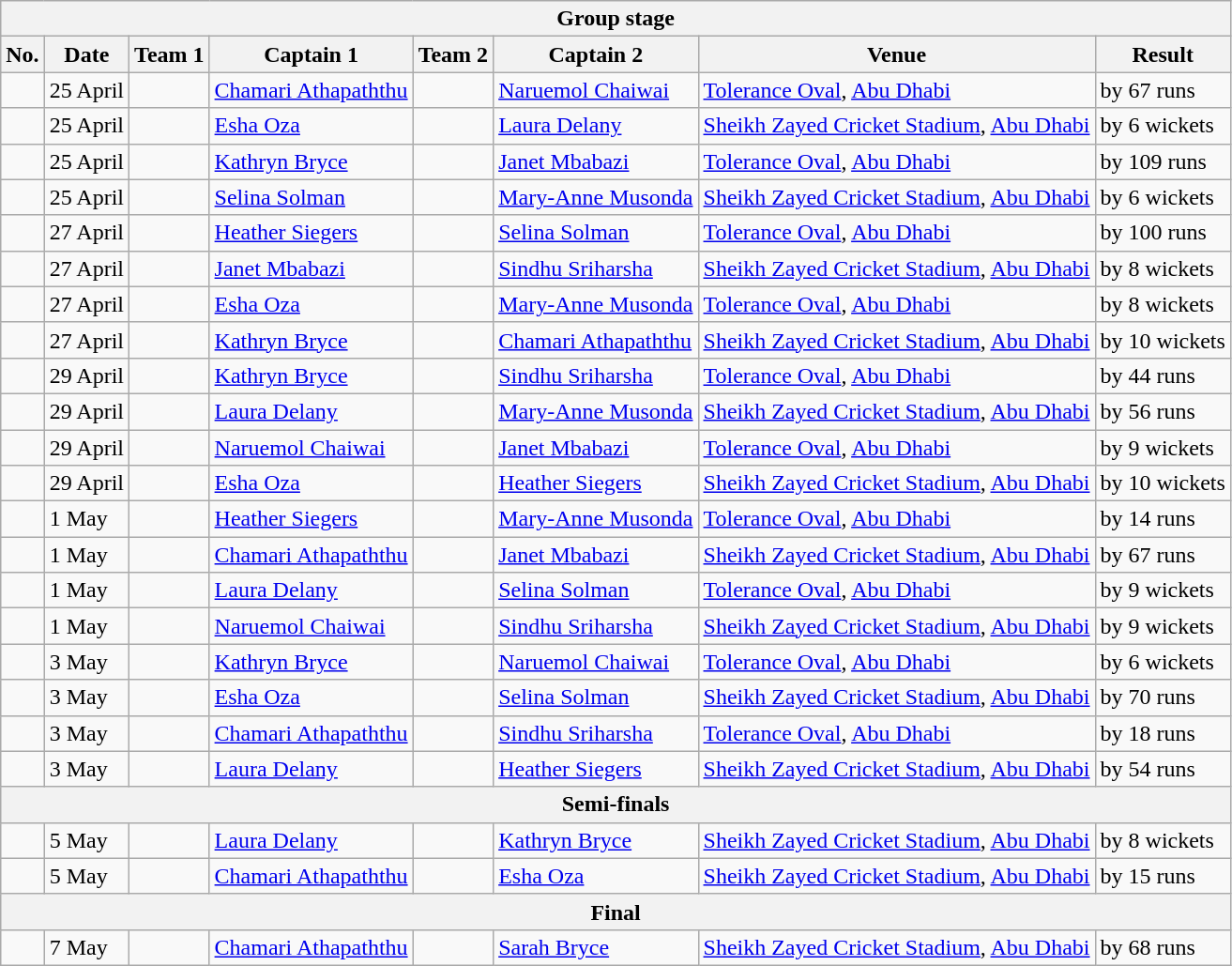<table class="wikitable">
<tr>
<th colspan="8">Group stage</th>
</tr>
<tr>
<th>No.</th>
<th>Date</th>
<th>Team 1</th>
<th>Captain 1</th>
<th>Team 2</th>
<th>Captain 2</th>
<th>Venue</th>
<th>Result</th>
</tr>
<tr>
<td></td>
<td>25 April</td>
<td></td>
<td><a href='#'>Chamari Athapaththu</a></td>
<td></td>
<td><a href='#'>Naruemol Chaiwai</a></td>
<td><a href='#'>Tolerance Oval</a>, <a href='#'>Abu Dhabi</a></td>
<td> by 67 runs</td>
</tr>
<tr>
<td></td>
<td>25 April</td>
<td></td>
<td><a href='#'>Esha Oza</a></td>
<td></td>
<td><a href='#'>Laura Delany</a></td>
<td><a href='#'>Sheikh Zayed Cricket Stadium</a>, <a href='#'>Abu Dhabi</a></td>
<td> by 6 wickets</td>
</tr>
<tr>
<td></td>
<td>25 April</td>
<td></td>
<td><a href='#'>Kathryn Bryce</a></td>
<td></td>
<td><a href='#'>Janet Mbabazi</a></td>
<td><a href='#'>Tolerance Oval</a>, <a href='#'>Abu Dhabi</a></td>
<td> by 109 runs</td>
</tr>
<tr>
<td></td>
<td>25 April</td>
<td></td>
<td><a href='#'>Selina Solman</a></td>
<td></td>
<td><a href='#'>Mary-Anne Musonda</a></td>
<td><a href='#'>Sheikh Zayed Cricket Stadium</a>, <a href='#'>Abu Dhabi</a></td>
<td> by 6 wickets</td>
</tr>
<tr>
<td></td>
<td>27 April</td>
<td></td>
<td><a href='#'>Heather Siegers</a></td>
<td></td>
<td><a href='#'>Selina Solman</a></td>
<td><a href='#'>Tolerance Oval</a>, <a href='#'>Abu Dhabi</a></td>
<td> by 100 runs</td>
</tr>
<tr>
<td></td>
<td>27 April</td>
<td></td>
<td><a href='#'>Janet Mbabazi</a></td>
<td></td>
<td><a href='#'>Sindhu Sriharsha</a></td>
<td><a href='#'>Sheikh Zayed Cricket Stadium</a>, <a href='#'>Abu Dhabi</a></td>
<td> by 8 wickets</td>
</tr>
<tr>
<td></td>
<td>27 April</td>
<td></td>
<td><a href='#'>Esha Oza</a></td>
<td></td>
<td><a href='#'>Mary-Anne Musonda</a></td>
<td><a href='#'>Tolerance Oval</a>, <a href='#'>Abu Dhabi</a></td>
<td> by 8 wickets</td>
</tr>
<tr>
<td></td>
<td>27 April</td>
<td></td>
<td><a href='#'>Kathryn Bryce</a></td>
<td></td>
<td><a href='#'>Chamari Athapaththu</a></td>
<td><a href='#'>Sheikh Zayed Cricket Stadium</a>, <a href='#'>Abu Dhabi</a></td>
<td> by 10 wickets</td>
</tr>
<tr>
<td></td>
<td>29 April</td>
<td></td>
<td><a href='#'>Kathryn Bryce</a></td>
<td></td>
<td><a href='#'>Sindhu Sriharsha</a></td>
<td><a href='#'>Tolerance Oval</a>, <a href='#'>Abu Dhabi</a></td>
<td> by 44 runs</td>
</tr>
<tr>
<td></td>
<td>29 April</td>
<td></td>
<td><a href='#'>Laura Delany</a></td>
<td></td>
<td><a href='#'>Mary-Anne Musonda</a></td>
<td><a href='#'>Sheikh Zayed Cricket Stadium</a>, <a href='#'>Abu Dhabi</a></td>
<td> by 56 runs</td>
</tr>
<tr>
<td></td>
<td>29 April</td>
<td></td>
<td><a href='#'>Naruemol Chaiwai</a></td>
<td></td>
<td><a href='#'>Janet Mbabazi</a></td>
<td><a href='#'>Tolerance Oval</a>, <a href='#'>Abu Dhabi</a></td>
<td> by 9 wickets</td>
</tr>
<tr>
<td></td>
<td>29 April</td>
<td></td>
<td><a href='#'>Esha Oza</a></td>
<td></td>
<td><a href='#'>Heather Siegers</a></td>
<td><a href='#'>Sheikh Zayed Cricket Stadium</a>, <a href='#'>Abu Dhabi</a></td>
<td> by 10 wickets</td>
</tr>
<tr>
<td></td>
<td>1 May</td>
<td></td>
<td><a href='#'>Heather Siegers</a></td>
<td></td>
<td><a href='#'>Mary-Anne Musonda</a></td>
<td><a href='#'>Tolerance Oval</a>, <a href='#'>Abu Dhabi</a></td>
<td> by 14 runs</td>
</tr>
<tr>
<td></td>
<td>1 May</td>
<td></td>
<td><a href='#'>Chamari Athapaththu</a></td>
<td></td>
<td><a href='#'>Janet Mbabazi</a></td>
<td><a href='#'>Sheikh Zayed Cricket Stadium</a>, <a href='#'>Abu Dhabi</a></td>
<td> by 67 runs</td>
</tr>
<tr>
<td></td>
<td>1 May</td>
<td></td>
<td><a href='#'>Laura Delany</a></td>
<td></td>
<td><a href='#'>Selina Solman</a></td>
<td><a href='#'>Tolerance Oval</a>, <a href='#'>Abu Dhabi</a></td>
<td> by 9 wickets</td>
</tr>
<tr>
<td></td>
<td>1 May</td>
<td></td>
<td><a href='#'>Naruemol Chaiwai</a></td>
<td></td>
<td><a href='#'>Sindhu Sriharsha</a></td>
<td><a href='#'>Sheikh Zayed Cricket Stadium</a>, <a href='#'>Abu Dhabi</a></td>
<td> by 9 wickets</td>
</tr>
<tr>
<td></td>
<td>3 May</td>
<td></td>
<td><a href='#'>Kathryn Bryce</a></td>
<td></td>
<td><a href='#'>Naruemol Chaiwai</a></td>
<td><a href='#'>Tolerance Oval</a>, <a href='#'>Abu Dhabi</a></td>
<td> by 6 wickets</td>
</tr>
<tr>
<td></td>
<td>3 May</td>
<td></td>
<td><a href='#'>Esha Oza</a></td>
<td></td>
<td><a href='#'>Selina Solman</a></td>
<td><a href='#'>Sheikh Zayed Cricket Stadium</a>, <a href='#'>Abu Dhabi</a></td>
<td> by 70 runs</td>
</tr>
<tr>
<td></td>
<td>3 May</td>
<td></td>
<td><a href='#'>Chamari Athapaththu</a></td>
<td></td>
<td><a href='#'>Sindhu Sriharsha</a></td>
<td><a href='#'>Tolerance Oval</a>, <a href='#'>Abu Dhabi</a></td>
<td> by 18 runs</td>
</tr>
<tr>
<td></td>
<td>3 May</td>
<td></td>
<td><a href='#'>Laura Delany</a></td>
<td></td>
<td><a href='#'>Heather Siegers</a></td>
<td><a href='#'>Sheikh Zayed Cricket Stadium</a>, <a href='#'>Abu Dhabi</a></td>
<td> by 54 runs</td>
</tr>
<tr>
<th colspan="8">Semi-finals</th>
</tr>
<tr>
<td></td>
<td>5 May</td>
<td></td>
<td><a href='#'>Laura Delany</a></td>
<td></td>
<td><a href='#'>Kathryn Bryce</a></td>
<td><a href='#'>Sheikh Zayed Cricket Stadium</a>, <a href='#'>Abu Dhabi</a></td>
<td> by 8 wickets</td>
</tr>
<tr>
<td></td>
<td>5 May</td>
<td></td>
<td><a href='#'>Chamari Athapaththu</a></td>
<td></td>
<td><a href='#'>Esha Oza</a></td>
<td><a href='#'>Sheikh Zayed Cricket Stadium</a>, <a href='#'>Abu Dhabi</a></td>
<td> by 15 runs</td>
</tr>
<tr>
<th colspan="9">Final</th>
</tr>
<tr>
<td></td>
<td>7 May</td>
<td></td>
<td><a href='#'>Chamari Athapaththu</a></td>
<td></td>
<td><a href='#'>Sarah Bryce</a></td>
<td><a href='#'>Sheikh Zayed Cricket Stadium</a>, <a href='#'>Abu Dhabi</a></td>
<td> by 68 runs</td>
</tr>
</table>
